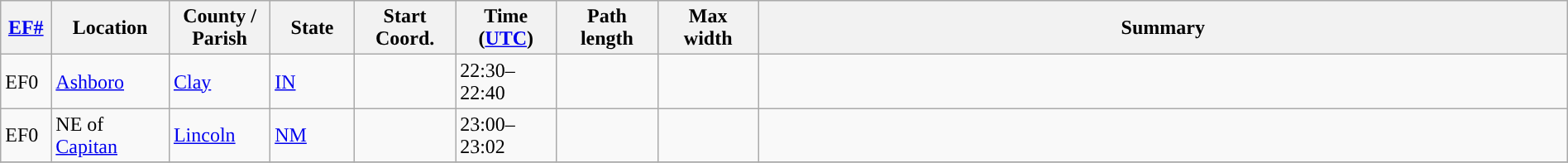<table class="wikitable sortable" style="width:100%;">
<tr>
<th scope="col"  style="width:3%; text-align:center;"><a href='#'>EF#</a></th>
<th scope="col"  style="width:7%; text-align:center;" class="unsortable">Location</th>
<th scope="col"  style="width:6%; text-align:center;" class="unsortable">County / Parish</th>
<th scope="col"  style="width:5%; text-align:center;">State</th>
<th scope="col"  style="width:6%; text-align:center;">Start Coord.</th>
<th scope="col"  style="width:6%; text-align:center;">Time (<a href='#'>UTC</a>)</th>
<th scope="col"  style="width:6%; text-align:center;">Path length</th>
<th scope="col"  style="width:6%; text-align:center;">Max width</th>
<th scope="col" class="unsortable" style="width:48%; text-align:center;">Summary</th>
</tr>
<tr>
<td>EF0</td>
<td><a href='#'>Ashboro</a></td>
<td><a href='#'>Clay</a></td>
<td><a href='#'>IN</a></td>
<td></td>
<td>22:30–22:40</td>
<td></td>
<td></td>
<td></td>
</tr>
<tr>
<td>EF0</td>
<td>NE of <a href='#'>Capitan</a></td>
<td><a href='#'>Lincoln</a></td>
<td><a href='#'>NM</a></td>
<td></td>
<td>23:00–23:02</td>
<td></td>
<td></td>
<td></td>
</tr>
<tr>
</tr>
</table>
